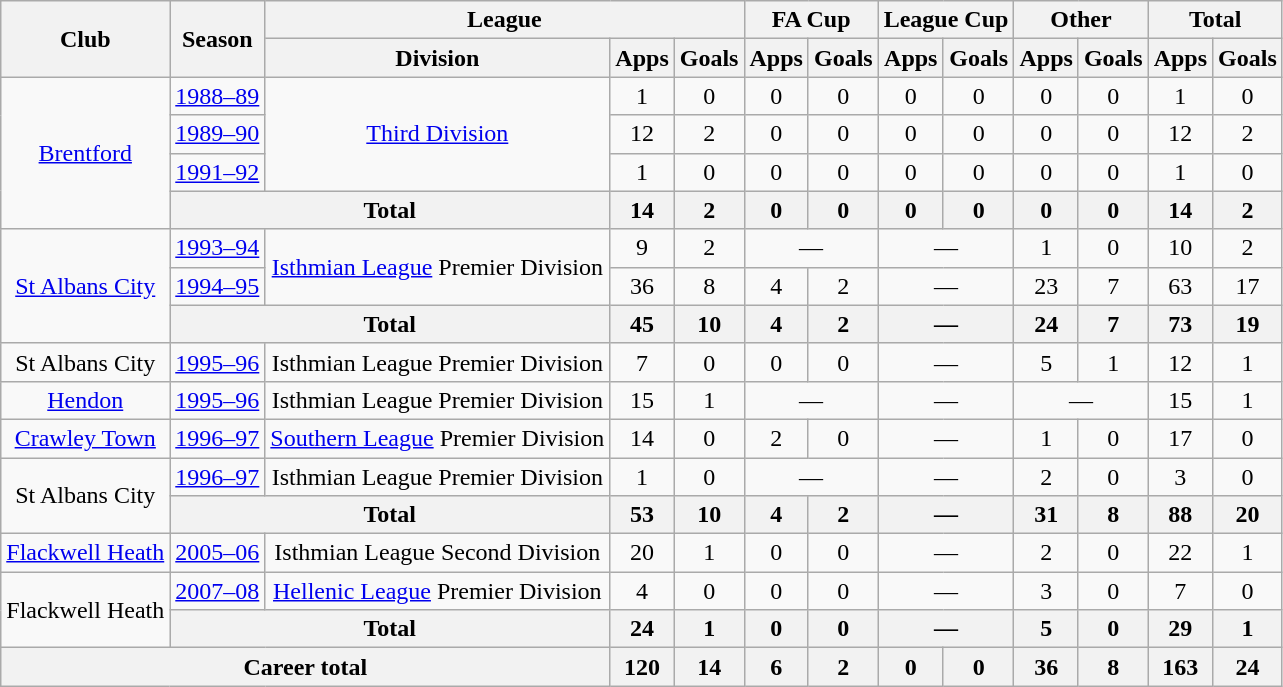<table class="wikitable" style="text-align: center;">
<tr>
<th rowspan="2">Club</th>
<th rowspan="2">Season</th>
<th colspan="3">League</th>
<th colspan="2">FA Cup</th>
<th colspan="2">League Cup</th>
<th colspan="2">Other</th>
<th colspan="2">Total</th>
</tr>
<tr>
<th>Division</th>
<th>Apps</th>
<th>Goals</th>
<th>Apps</th>
<th>Goals</th>
<th>Apps</th>
<th>Goals</th>
<th>Apps</th>
<th>Goals</th>
<th>Apps</th>
<th>Goals</th>
</tr>
<tr>
<td rowspan="4"><a href='#'>Brentford</a></td>
<td><a href='#'>1988–89</a></td>
<td rowspan="3"><a href='#'>Third Division</a></td>
<td>1</td>
<td>0</td>
<td>0</td>
<td>0</td>
<td>0</td>
<td>0</td>
<td>0</td>
<td>0</td>
<td>1</td>
<td>0</td>
</tr>
<tr>
<td><a href='#'>1989–90</a></td>
<td>12</td>
<td>2</td>
<td>0</td>
<td>0</td>
<td>0</td>
<td>0</td>
<td>0</td>
<td>0</td>
<td>12</td>
<td>2</td>
</tr>
<tr>
<td><a href='#'>1991–92</a></td>
<td>1</td>
<td>0</td>
<td>0</td>
<td>0</td>
<td>0</td>
<td>0</td>
<td>0</td>
<td>0</td>
<td>1</td>
<td>0</td>
</tr>
<tr>
<th colspan="2">Total</th>
<th>14</th>
<th>2</th>
<th>0</th>
<th>0</th>
<th>0</th>
<th>0</th>
<th>0</th>
<th>0</th>
<th>14</th>
<th>2</th>
</tr>
<tr>
<td rowspan="3"><a href='#'>St Albans City</a></td>
<td><a href='#'>1993–94</a></td>
<td rowspan="2"><a href='#'>Isthmian League</a> Premier Division</td>
<td>9</td>
<td>2</td>
<td colspan="2">—</td>
<td colspan="2">—</td>
<td>1</td>
<td>0</td>
<td>10</td>
<td>2</td>
</tr>
<tr>
<td><a href='#'>1994–95</a></td>
<td>36</td>
<td>8</td>
<td>4</td>
<td>2</td>
<td colspan="2">—</td>
<td>23</td>
<td>7</td>
<td>63</td>
<td>17</td>
</tr>
<tr>
<th colspan="2">Total</th>
<th>45</th>
<th>10</th>
<th>4</th>
<th>2</th>
<th colspan="2">—</th>
<th>24</th>
<th>7</th>
<th>73</th>
<th>19</th>
</tr>
<tr>
<td>St Albans City</td>
<td><a href='#'>1995–96</a></td>
<td>Isthmian League Premier Division</td>
<td>7</td>
<td>0</td>
<td>0</td>
<td>0</td>
<td colspan="2">—</td>
<td>5</td>
<td>1</td>
<td>12</td>
<td>1</td>
</tr>
<tr>
<td><a href='#'>Hendon</a></td>
<td><a href='#'>1995–96</a></td>
<td>Isthmian League Premier Division</td>
<td>15</td>
<td>1</td>
<td colspan="2">—</td>
<td colspan="2">—</td>
<td colspan="2">—</td>
<td>15</td>
<td>1</td>
</tr>
<tr>
<td><a href='#'>Crawley Town</a></td>
<td><a href='#'>1996–97</a></td>
<td><a href='#'>Southern League</a> Premier Division</td>
<td>14</td>
<td>0</td>
<td>2</td>
<td>0</td>
<td colspan="2">—</td>
<td>1</td>
<td>0</td>
<td>17</td>
<td>0</td>
</tr>
<tr>
<td rowspan="2">St Albans City</td>
<td><a href='#'>1996–97</a></td>
<td>Isthmian League Premier Division</td>
<td>1</td>
<td>0</td>
<td colspan="2">—</td>
<td colspan="2">—</td>
<td>2</td>
<td>0</td>
<td>3</td>
<td>0</td>
</tr>
<tr>
<th colspan="2">Total</th>
<th>53</th>
<th>10</th>
<th>4</th>
<th>2</th>
<th colspan="2">—</th>
<th>31</th>
<th>8</th>
<th>88</th>
<th>20</th>
</tr>
<tr>
<td><a href='#'>Flackwell Heath</a></td>
<td><a href='#'>2005–06</a></td>
<td>Isthmian League Second Division</td>
<td>20</td>
<td>1</td>
<td>0</td>
<td>0</td>
<td colspan="2">—</td>
<td>2</td>
<td>0</td>
<td>22</td>
<td>1</td>
</tr>
<tr>
<td rowspan="2">Flackwell Heath</td>
<td><a href='#'>2007–08</a></td>
<td><a href='#'>Hellenic League</a> Premier Division</td>
<td>4</td>
<td>0</td>
<td>0</td>
<td>0</td>
<td colspan="2">—</td>
<td>3</td>
<td>0</td>
<td>7</td>
<td>0</td>
</tr>
<tr>
<th colspan="2">Total</th>
<th>24</th>
<th>1</th>
<th>0</th>
<th>0</th>
<th colspan="2">—</th>
<th>5</th>
<th>0</th>
<th>29</th>
<th>1</th>
</tr>
<tr>
<th colspan="3">Career total</th>
<th>120</th>
<th>14</th>
<th>6</th>
<th>2</th>
<th>0</th>
<th>0</th>
<th>36</th>
<th>8</th>
<th>163</th>
<th>24</th>
</tr>
</table>
